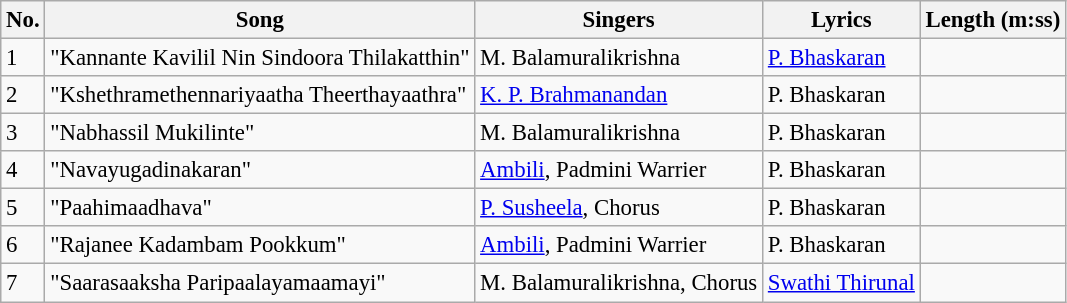<table class="wikitable" style="font-size:95%;">
<tr>
<th>No.</th>
<th>Song</th>
<th>Singers</th>
<th>Lyrics</th>
<th>Length (m:ss)</th>
</tr>
<tr>
<td>1</td>
<td>"Kannante Kavilil Nin Sindoora Thilakatthin"</td>
<td>M. Balamuralikrishna</td>
<td><a href='#'>P. Bhaskaran</a></td>
<td></td>
</tr>
<tr>
<td>2</td>
<td>"Kshethramethennariyaatha Theerthayaathra"</td>
<td><a href='#'>K. P. Brahmanandan</a></td>
<td>P. Bhaskaran</td>
<td></td>
</tr>
<tr>
<td>3</td>
<td>"Nabhassil Mukilinte"</td>
<td>M. Balamuralikrishna</td>
<td>P. Bhaskaran</td>
<td></td>
</tr>
<tr>
<td>4</td>
<td>"Navayugadinakaran"</td>
<td><a href='#'>Ambili</a>, Padmini Warrier</td>
<td>P. Bhaskaran</td>
<td></td>
</tr>
<tr>
<td>5</td>
<td>"Paahimaadhava"</td>
<td><a href='#'>P. Susheela</a>, Chorus</td>
<td>P. Bhaskaran</td>
<td></td>
</tr>
<tr>
<td>6</td>
<td>"Rajanee Kadambam Pookkum"</td>
<td><a href='#'>Ambili</a>, Padmini Warrier</td>
<td>P. Bhaskaran</td>
<td></td>
</tr>
<tr>
<td>7</td>
<td>"Saarasaaksha Paripaalayamaamayi"</td>
<td>M. Balamuralikrishna, Chorus</td>
<td><a href='#'>Swathi Thirunal</a></td>
<td></td>
</tr>
</table>
